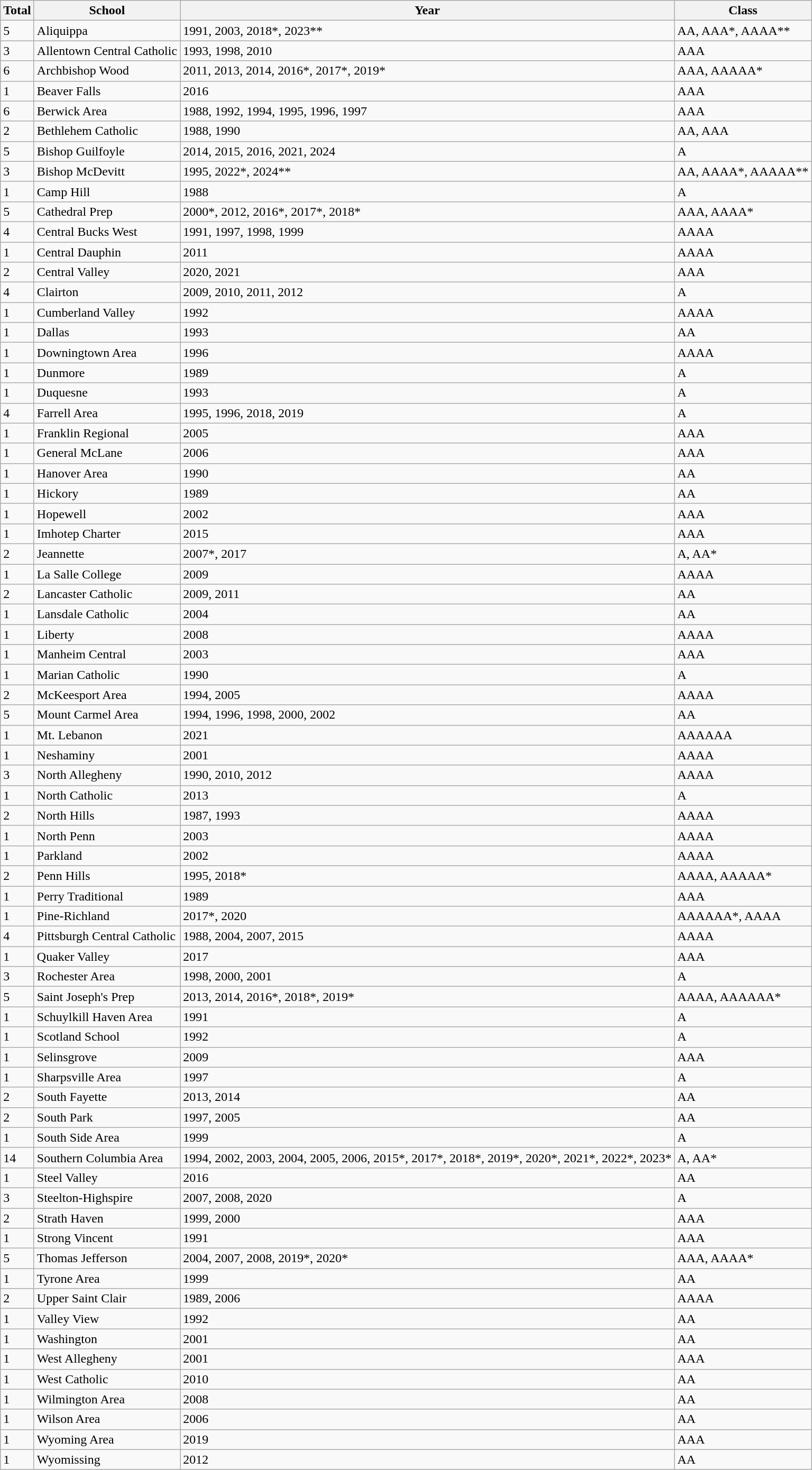<table class="wikitable sortable">
<tr>
<th>Total</th>
<th>School</th>
<th>Year</th>
<th>Class</th>
</tr>
<tr>
<td>5</td>
<td>Aliquippa</td>
<td>1991, 2003, 2018*, 2023**</td>
<td>AA, AAA*, AAAA**</td>
</tr>
<tr>
<td>3</td>
<td>Allentown Central Catholic</td>
<td>1993, 1998, 2010</td>
<td>AAA</td>
</tr>
<tr>
<td>6</td>
<td>Archbishop Wood</td>
<td>2011, 2013, 2014, 2016*, 2017*, 2019*</td>
<td>AAA, AAAAA*</td>
</tr>
<tr>
<td>1</td>
<td>Beaver Falls</td>
<td>2016</td>
<td>AAA</td>
</tr>
<tr>
<td>6</td>
<td>Berwick Area</td>
<td>1988, 1992, 1994, 1995, 1996, 1997</td>
<td>AAA</td>
</tr>
<tr>
<td>2</td>
<td>Bethlehem Catholic</td>
<td>1988, 1990</td>
<td>AA, AAA</td>
</tr>
<tr>
<td>5</td>
<td>Bishop Guilfoyle</td>
<td>2014, 2015, 2016, 2021, 2024</td>
<td>A</td>
</tr>
<tr>
<td>3</td>
<td>Bishop McDevitt</td>
<td>1995, 2022*, 2024**</td>
<td>AA, AAAA*, AAAAA**</td>
</tr>
<tr>
<td>1</td>
<td>Camp Hill</td>
<td>1988</td>
<td>A</td>
</tr>
<tr>
<td>5</td>
<td>Cathedral Prep</td>
<td>2000*, 2012, 2016*, 2017*, 2018*</td>
<td>AAA, AAAA*</td>
</tr>
<tr>
<td>4</td>
<td>Central Bucks West</td>
<td>1991, 1997, 1998, 1999</td>
<td>AAAA</td>
</tr>
<tr>
<td>1</td>
<td>Central Dauphin</td>
<td>2011</td>
<td>AAAA</td>
</tr>
<tr>
<td>2</td>
<td>Central Valley</td>
<td>2020, 2021</td>
<td>AAA</td>
</tr>
<tr>
<td>4</td>
<td>Clairton</td>
<td>2009, 2010, 2011, 2012</td>
<td>A</td>
</tr>
<tr>
<td>1</td>
<td>Cumberland Valley</td>
<td>1992</td>
<td>AAAA</td>
</tr>
<tr>
<td>1</td>
<td>Dallas</td>
<td>1993</td>
<td>AA</td>
</tr>
<tr>
<td>1</td>
<td>Downingtown Area</td>
<td>1996</td>
<td>AAAA</td>
</tr>
<tr>
<td>1</td>
<td>Dunmore</td>
<td>1989</td>
<td>A</td>
</tr>
<tr>
<td>1</td>
<td>Duquesne</td>
<td>1993</td>
<td>A</td>
</tr>
<tr>
<td>4</td>
<td>Farrell Area</td>
<td>1995, 1996, 2018, 2019</td>
<td>A</td>
</tr>
<tr>
<td>1</td>
<td>Franklin Regional</td>
<td>2005</td>
<td>AAA</td>
</tr>
<tr>
<td>1</td>
<td>General McLane</td>
<td>2006</td>
<td>AAA</td>
</tr>
<tr>
<td>1</td>
<td>Hanover Area</td>
<td>1990</td>
<td>AA</td>
</tr>
<tr>
<td>1</td>
<td>Hickory</td>
<td>1989</td>
<td>AA</td>
</tr>
<tr>
<td>1</td>
<td>Hopewell</td>
<td>2002</td>
<td>AAA</td>
</tr>
<tr>
<td>1</td>
<td>Imhotep Charter</td>
<td>2015</td>
<td>AAA</td>
</tr>
<tr>
<td>2</td>
<td>Jeannette</td>
<td>2007*, 2017</td>
<td>A, AA*</td>
</tr>
<tr>
<td>1</td>
<td>La Salle College</td>
<td>2009</td>
<td>AAAA</td>
</tr>
<tr>
<td>2</td>
<td>Lancaster Catholic</td>
<td>2009, 2011</td>
<td>AA</td>
</tr>
<tr>
<td>1</td>
<td>Lansdale Catholic</td>
<td>2004</td>
<td>AA</td>
</tr>
<tr>
<td>1</td>
<td>Liberty</td>
<td>2008</td>
<td>AAAA</td>
</tr>
<tr>
<td>1</td>
<td>Manheim Central</td>
<td>2003</td>
<td>AAA</td>
</tr>
<tr>
<td>1</td>
<td>Marian Catholic</td>
<td>1990</td>
<td>A</td>
</tr>
<tr>
<td>2</td>
<td>McKeesport Area</td>
<td>1994, 2005</td>
<td>AAAA</td>
</tr>
<tr>
<td>5</td>
<td>Mount Carmel Area</td>
<td>1994, 1996, 1998, 2000, 2002</td>
<td>AA</td>
</tr>
<tr>
<td>1</td>
<td>Mt. Lebanon</td>
<td>2021</td>
<td>AAAAAA</td>
</tr>
<tr>
<td>1</td>
<td>Neshaminy</td>
<td>2001</td>
<td>AAAA</td>
</tr>
<tr>
<td>3</td>
<td>North Allegheny</td>
<td>1990, 2010, 2012</td>
<td>AAAA</td>
</tr>
<tr>
<td>1</td>
<td>North Catholic</td>
<td>2013</td>
<td>A</td>
</tr>
<tr>
<td>2</td>
<td>North Hills</td>
<td>1987, 1993</td>
<td>AAAA</td>
</tr>
<tr>
<td>1</td>
<td>North Penn</td>
<td>2003</td>
<td>AAAA</td>
</tr>
<tr>
<td>1</td>
<td>Parkland</td>
<td>2002</td>
<td>AAAA</td>
</tr>
<tr>
<td>2</td>
<td>Penn Hills</td>
<td>1995, 2018*</td>
<td>AAAA, AAAAA*</td>
</tr>
<tr>
<td>1</td>
<td>Perry Traditional</td>
<td>1989</td>
<td>AAA</td>
</tr>
<tr>
<td>1</td>
<td>Pine-Richland</td>
<td>2017*, 2020</td>
<td>AAAAAA*, AAAA</td>
</tr>
<tr>
<td>4</td>
<td>Pittsburgh Central Catholic</td>
<td>1988, 2004, 2007, 2015</td>
<td>AAAA</td>
</tr>
<tr>
<td>1</td>
<td>Quaker Valley</td>
<td>2017</td>
<td>AAA</td>
</tr>
<tr>
<td>3</td>
<td>Rochester Area</td>
<td>1998, 2000, 2001</td>
<td>A</td>
</tr>
<tr>
<td>5</td>
<td>Saint Joseph's Prep</td>
<td>2013, 2014, 2016*, 2018*, 2019*</td>
<td>AAAA, AAAAAA*</td>
</tr>
<tr>
<td>1</td>
<td>Schuylkill Haven Area</td>
<td>1991</td>
<td>A</td>
</tr>
<tr>
<td>1</td>
<td>Scotland School</td>
<td>1992</td>
<td>A</td>
</tr>
<tr>
<td>1</td>
<td>Selinsgrove</td>
<td>2009</td>
<td>AAA</td>
</tr>
<tr>
<td>1</td>
<td>Sharpsville Area</td>
<td>1997</td>
<td>A</td>
</tr>
<tr>
<td>2</td>
<td>South Fayette</td>
<td>2013, 2014</td>
<td>AA</td>
</tr>
<tr>
<td>2</td>
<td>South Park</td>
<td>1997, 2005</td>
<td>AA</td>
</tr>
<tr>
<td>1</td>
<td>South Side Area</td>
<td>1999</td>
<td>A</td>
</tr>
<tr>
<td>14</td>
<td>Southern Columbia Area</td>
<td>1994, 2002, 2003, 2004, 2005, 2006, 2015*, 2017*, 2018*, 2019*, 2020*, 2021*, 2022*, 2023*</td>
<td>A, AA*</td>
</tr>
<tr>
<td>1</td>
<td>Steel Valley</td>
<td>2016</td>
<td>AA</td>
</tr>
<tr>
<td>3</td>
<td>Steelton-Highspire</td>
<td>2007, 2008, 2020</td>
<td>A</td>
</tr>
<tr>
<td>2</td>
<td>Strath Haven</td>
<td>1999, 2000</td>
<td>AAA</td>
</tr>
<tr>
<td>1</td>
<td>Strong Vincent</td>
<td>1991</td>
<td>AAA</td>
</tr>
<tr>
<td>5</td>
<td>Thomas Jefferson</td>
<td>2004, 2007, 2008, 2019*, 2020*</td>
<td>AAA, AAAA*</td>
</tr>
<tr>
<td>1</td>
<td>Tyrone Area</td>
<td>1999</td>
<td>AA</td>
</tr>
<tr>
<td>2</td>
<td>Upper Saint Clair</td>
<td>1989, 2006</td>
<td>AAAA</td>
</tr>
<tr>
<td>1</td>
<td>Valley View</td>
<td>1992</td>
<td>AA</td>
</tr>
<tr>
<td>1</td>
<td>Washington</td>
<td>2001</td>
<td>AA</td>
</tr>
<tr>
<td>1</td>
<td>West Allegheny</td>
<td>2001</td>
<td>AAA</td>
</tr>
<tr>
<td>1</td>
<td>West Catholic</td>
<td>2010</td>
<td>AA</td>
</tr>
<tr>
<td>1</td>
<td>Wilmington Area</td>
<td>2008</td>
<td>AA</td>
</tr>
<tr>
<td>1</td>
<td>Wilson Area</td>
<td>2006</td>
<td>AA</td>
</tr>
<tr>
<td>1</td>
<td>Wyoming Area</td>
<td>2019</td>
<td>AAA</td>
</tr>
<tr>
<td>1</td>
<td>Wyomissing</td>
<td>2012</td>
<td>AA</td>
</tr>
</table>
